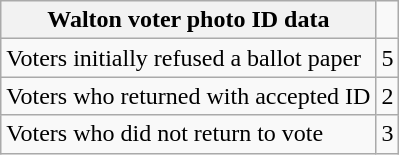<table class="wikitable">
<tr>
<th>Walton voter photo ID data</th>
</tr>
<tr>
<td style="text-align:left">Voters initially refused a ballot paper</td>
<td style="text-align:center">5</td>
</tr>
<tr>
<td style="text-align:left">Voters who returned with accepted ID</td>
<td style="text-align:center">2</td>
</tr>
<tr>
<td style="text-align:left">Voters who did not return to vote</td>
<td style="text-align:center">3</td>
</tr>
</table>
